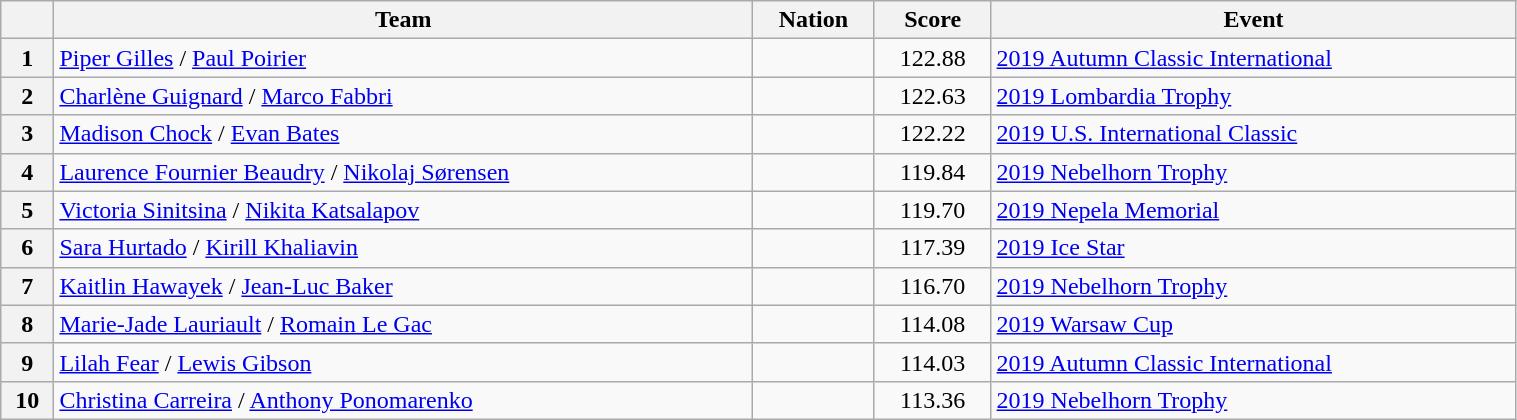<table class="wikitable sortable" style="text-align:left; width:80%">
<tr>
<th scope="col"></th>
<th scope="col">Team</th>
<th scope="col">Nation</th>
<th scope="col">Score</th>
<th scope="col">Event</th>
</tr>
<tr>
<th scope="row">1</th>
<td><a href='#'>Piper Gilles</a> / <a href='#'>Paul Poirier</a></td>
<td></td>
<td style="text-align:center;">122.88</td>
<td><a href='#'>2019 Autumn Classic International</a></td>
</tr>
<tr>
<th scope="row">2</th>
<td><a href='#'>Charlène Guignard</a> / <a href='#'>Marco Fabbri</a></td>
<td></td>
<td style="text-align:center;">122.63</td>
<td><a href='#'>2019 Lombardia Trophy</a></td>
</tr>
<tr>
<th scope="row">3</th>
<td><a href='#'>Madison Chock</a> / <a href='#'>Evan Bates</a></td>
<td></td>
<td style="text-align:center;">122.22</td>
<td><a href='#'>2019 U.S. International Classic</a></td>
</tr>
<tr>
<th scope="row">4</th>
<td><a href='#'>Laurence Fournier Beaudry</a> / <a href='#'>Nikolaj Sørensen</a></td>
<td></td>
<td style="text-align:center;">119.84</td>
<td><a href='#'>2019 Nebelhorn Trophy</a></td>
</tr>
<tr>
<th scope="row">5</th>
<td><a href='#'>Victoria Sinitsina</a> / <a href='#'>Nikita Katsalapov</a></td>
<td></td>
<td style="text-align:center;">119.70</td>
<td><a href='#'>2019 Nepela Memorial</a></td>
</tr>
<tr>
<th scope="row">6</th>
<td><a href='#'>Sara Hurtado</a> / <a href='#'>Kirill Khaliavin</a></td>
<td></td>
<td style="text-align:center;">117.39</td>
<td><a href='#'>2019 Ice Star</a></td>
</tr>
<tr>
<th scope="row">7</th>
<td><a href='#'>Kaitlin Hawayek</a> / <a href='#'>Jean-Luc Baker</a></td>
<td></td>
<td style="text-align:center;">116.70</td>
<td><a href='#'>2019 Nebelhorn Trophy</a></td>
</tr>
<tr>
<th scope="row">8</th>
<td><a href='#'>Marie-Jade Lauriault</a> / <a href='#'>Romain Le Gac</a></td>
<td></td>
<td style="text-align:center;">114.08</td>
<td><a href='#'>2019 Warsaw Cup</a></td>
</tr>
<tr>
<th scope="row">9</th>
<td><a href='#'>Lilah Fear</a> / <a href='#'>Lewis Gibson</a></td>
<td></td>
<td style="text-align:center;">114.03</td>
<td><a href='#'>2019 Autumn Classic International</a></td>
</tr>
<tr>
<th scope="row">10</th>
<td><a href='#'>Christina Carreira</a> / <a href='#'>Anthony Ponomarenko</a></td>
<td></td>
<td style="text-align:center;">113.36</td>
<td><a href='#'>2019 Nebelhorn Trophy</a></td>
</tr>
</table>
